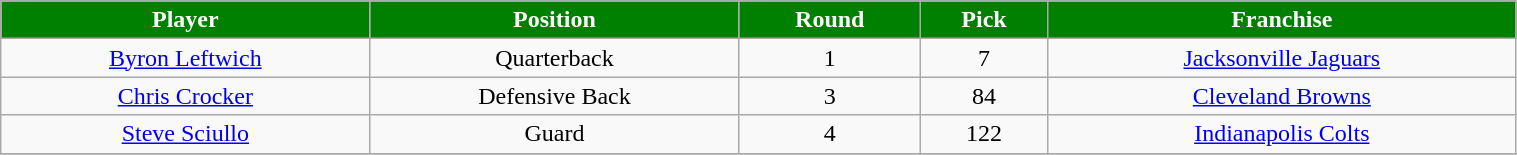<table class="wikitable" width="80%">
<tr align="center"  style="background:green;color:#FFFFFF;">
<td><strong>Player</strong></td>
<td><strong>Position</strong></td>
<td><strong>Round</strong></td>
<td><strong>Pick</strong></td>
<td><strong>Franchise</strong></td>
</tr>
<tr align="center" bgcolor="">
<td><a href='#'>Byron Leftwich</a></td>
<td>Quarterback</td>
<td>1</td>
<td>7</td>
<td><a href='#'>Jacksonville Jaguars</a></td>
</tr>
<tr align="center" bgcolor="">
<td><a href='#'>Chris Crocker</a></td>
<td>Defensive Back</td>
<td>3</td>
<td>84</td>
<td><a href='#'>Cleveland Browns</a></td>
</tr>
<tr align="center" bgcolor="">
<td><a href='#'>Steve Sciullo</a></td>
<td>Guard</td>
<td>4</td>
<td>122</td>
<td><a href='#'>Indianapolis Colts</a></td>
</tr>
<tr align="center" bgcolor="">
</tr>
</table>
